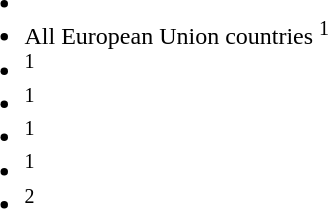<table>
<tr>
<td><br><ul><li></li><li> All European Union countries <sup>1</sup></li><li><sup>1</sup></li><li><sup>1</sup></li><li><sup>1</sup></li><li><sup>1</sup></li><li><sup>2</sup></li></ul></td>
<td></td>
</tr>
</table>
